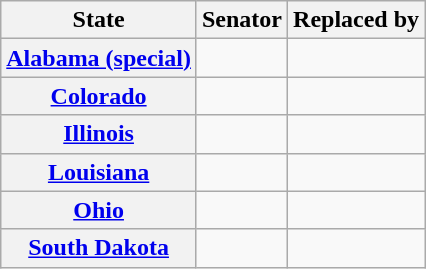<table class="wikitable sortable plainrowheaders">
<tr>
<th scope="col">State</th>
<th scope="col">Senator</th>
<th scope="col">Replaced by</th>
</tr>
<tr>
<th><a href='#'>Alabama (special)</a></th>
<td></td>
<td></td>
</tr>
<tr>
<th><a href='#'>Colorado</a></th>
<td></td>
<td></td>
</tr>
<tr>
<th><a href='#'>Illinois</a></th>
<td></td>
<td></td>
</tr>
<tr>
<th><a href='#'>Louisiana</a></th>
<td></td>
<td></td>
</tr>
<tr>
<th><a href='#'>Ohio</a></th>
<td></td>
<td></td>
</tr>
<tr>
<th><a href='#'>South Dakota</a></th>
<td></td>
<td></td>
</tr>
</table>
